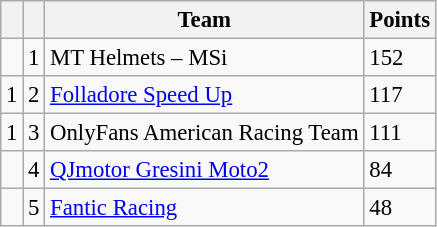<table class="wikitable" style="font-size: 95%;">
<tr>
<th></th>
<th></th>
<th>Team</th>
<th>Points</th>
</tr>
<tr>
<td></td>
<td align=center>1</td>
<td> MT Helmets – MSi</td>
<td align=left>152</td>
</tr>
<tr>
<td> 1</td>
<td align=center>2</td>
<td> <a href='#'>Folladore Speed Up</a></td>
<td align=left>117</td>
</tr>
<tr>
<td> 1</td>
<td align=center>3</td>
<td> OnlyFans American Racing Team</td>
<td align=left>111</td>
</tr>
<tr>
<td></td>
<td align=center>4</td>
<td> <a href='#'>QJmotor Gresini Moto2</a></td>
<td align=left>84</td>
</tr>
<tr>
<td></td>
<td align=center>5</td>
<td> <a href='#'>Fantic Racing</a></td>
<td align=left>48</td>
</tr>
</table>
